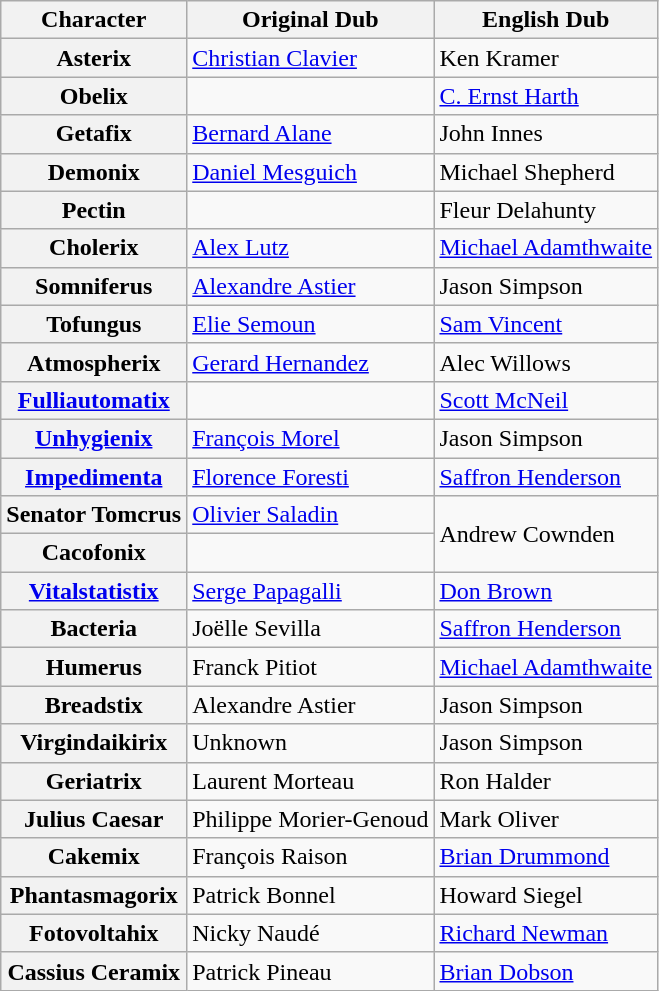<table class="wikitable">
<tr>
<th>Character</th>
<th>Original Dub</th>
<th>English Dub</th>
</tr>
<tr>
<th>Asterix</th>
<td><a href='#'>Christian Clavier</a></td>
<td>Ken Kramer</td>
</tr>
<tr>
<th>Obelix</th>
<td></td>
<td><a href='#'>C. Ernst Harth</a></td>
</tr>
<tr>
<th>Getafix</th>
<td><a href='#'>Bernard Alane</a></td>
<td>John Innes</td>
</tr>
<tr>
<th>Demonix</th>
<td><a href='#'>Daniel Mesguich</a></td>
<td>Michael Shepherd</td>
</tr>
<tr>
<th>Pectin</th>
<td></td>
<td>Fleur Delahunty</td>
</tr>
<tr>
<th>Cholerix</th>
<td><a href='#'>Alex Lutz</a></td>
<td><a href='#'>Michael Adamthwaite</a></td>
</tr>
<tr>
<th>Somniferus</th>
<td><a href='#'>Alexandre Astier</a></td>
<td>Jason Simpson</td>
</tr>
<tr>
<th>Tofungus</th>
<td><a href='#'>Elie Semoun</a></td>
<td><a href='#'>Sam Vincent</a></td>
</tr>
<tr>
<th>Atmospherix</th>
<td><a href='#'>Gerard Hernandez</a></td>
<td>Alec Willows</td>
</tr>
<tr>
<th><a href='#'>Fulliautomatix</a></th>
<td></td>
<td><a href='#'>Scott McNeil</a></td>
</tr>
<tr>
<th><a href='#'>Unhygienix</a></th>
<td><a href='#'>François Morel</a></td>
<td>Jason Simpson</td>
</tr>
<tr>
<th><a href='#'>Impedimenta</a></th>
<td><a href='#'>Florence Foresti</a></td>
<td><a href='#'>Saffron Henderson</a></td>
</tr>
<tr>
<th>Senator Tomcrus</th>
<td><a href='#'>Olivier Saladin</a></td>
<td rowspan="2">Andrew Cownden</td>
</tr>
<tr>
<th>Cacofonix</th>
<td></td>
</tr>
<tr>
<th><a href='#'>Vitalstatistix</a></th>
<td><a href='#'>Serge Papagalli</a></td>
<td><a href='#'>Don Brown</a></td>
</tr>
<tr>
<th>Bacteria</th>
<td>Joëlle Sevilla</td>
<td><a href='#'>Saffron Henderson</a></td>
</tr>
<tr>
<th>Humerus</th>
<td>Franck Pitiot</td>
<td><a href='#'>Michael Adamthwaite</a></td>
</tr>
<tr>
<th>Breadstix</th>
<td>Alexandre Astier</td>
<td>Jason Simpson</td>
</tr>
<tr>
<th>Virgindaikirix</th>
<td>Unknown</td>
<td>Jason Simpson</td>
</tr>
<tr>
<th>Geriatrix</th>
<td>Laurent Morteau</td>
<td>Ron Halder</td>
</tr>
<tr>
<th>Julius Caesar</th>
<td>Philippe Morier-Genoud</td>
<td>Mark Oliver</td>
</tr>
<tr>
<th>Cakemix</th>
<td>François Raison</td>
<td><a href='#'>Brian Drummond</a></td>
</tr>
<tr>
<th>Phantasmagorix</th>
<td>Patrick Bonnel</td>
<td>Howard Siegel</td>
</tr>
<tr>
<th>Fotovoltahix</th>
<td>Nicky Naudé</td>
<td><a href='#'>Richard Newman</a></td>
</tr>
<tr>
<th>Cassius Ceramix</th>
<td>Patrick Pineau</td>
<td><a href='#'>Brian Dobson</a></td>
</tr>
</table>
